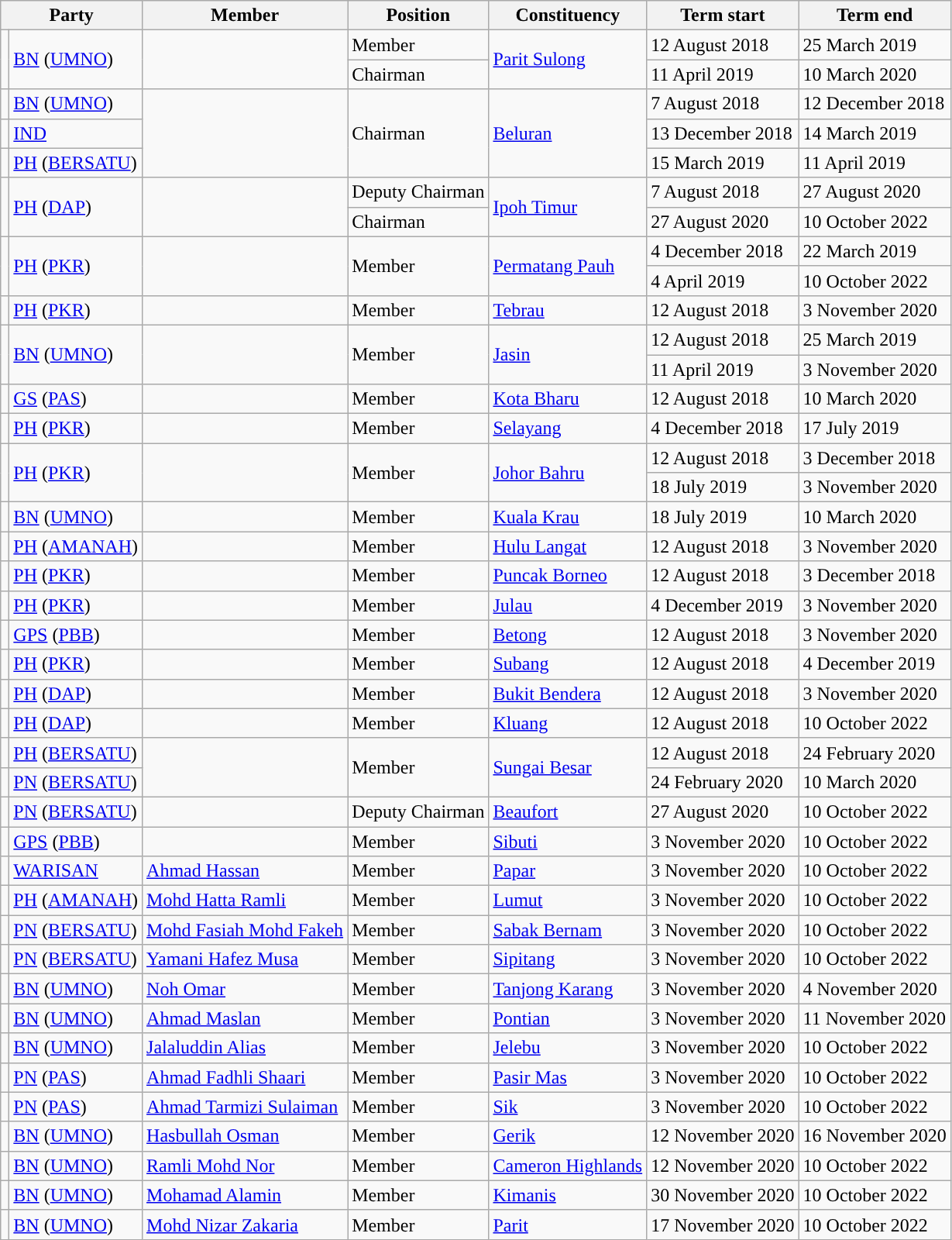<table class="sortable wikitable">
<tr>
<th colspan=2>Party</th>
<th>Member</th>
<th>Position</th>
<th>Constituency</th>
<th>Term start</th>
<th>Term end</th>
</tr>
<tr>
<td rowspan="2" ></td>
<td rowspan="2"><a href='#'>BN</a> (<a href='#'>UMNO</a>)</td>
<td rowspan="2"></td>
<td>Member</td>
<td rowspan="2"><a href='#'>Parit Sulong</a></td>
<td>12 August 2018</td>
<td>25 March 2019</td>
</tr>
<tr>
<td>Chairman</td>
<td>11 April 2019</td>
<td>10 March 2020</td>
</tr>
<tr>
<td></td>
<td><a href='#'>BN</a> (<a href='#'>UMNO</a>)</td>
<td rowspan="3"></td>
<td rowspan="3">Chairman</td>
<td rowspan="3"><a href='#'>Beluran</a></td>
<td>7 August 2018</td>
<td>12 December 2018</td>
</tr>
<tr>
<td></td>
<td><a href='#'>IND</a></td>
<td>13 December 2018</td>
<td>14 March 2019</td>
</tr>
<tr>
<td></td>
<td><a href='#'>PH</a> (<a href='#'>BERSATU</a>)</td>
<td>15 March 2019</td>
<td>11 April 2019</td>
</tr>
<tr>
<td rowspan="2" ></td>
<td rowspan="2"><a href='#'>PH</a> (<a href='#'>DAP</a>)</td>
<td rowspan = "2"></td>
<td>Deputy Chairman</td>
<td rowspan="2"><a href='#'>Ipoh Timur</a></td>
<td>7 August 2018</td>
<td>27 August 2020</td>
</tr>
<tr>
<td>Chairman</td>
<td>27 August 2020</td>
<td>10 October 2022</td>
</tr>
<tr>
<td rowspan="2" ></td>
<td rowspan="2"><a href='#'>PH</a> (<a href='#'>PKR</a>)</td>
<td rowspan="2"></td>
<td rowspan="2">Member</td>
<td rowspan="2"><a href='#'>Permatang Pauh</a></td>
<td>4 December 2018</td>
<td>22 March 2019</td>
</tr>
<tr>
<td>4 April 2019</td>
<td>10 October 2022</td>
</tr>
<tr>
<td></td>
<td><a href='#'>PH</a> (<a href='#'>PKR</a>)</td>
<td></td>
<td>Member</td>
<td><a href='#'>Tebrau</a></td>
<td>12 August 2018</td>
<td>3 November 2020</td>
</tr>
<tr>
<td rowspan="2" ></td>
<td rowspan="2"><a href='#'>BN</a> (<a href='#'>UMNO</a>)</td>
<td rowspan="2"></td>
<td rowspan="2">Member</td>
<td rowspan="2"><a href='#'>Jasin</a></td>
<td>12 August 2018</td>
<td>25 March 2019</td>
</tr>
<tr>
<td>11 April 2019</td>
<td>3 November 2020</td>
</tr>
<tr>
<td></td>
<td><a href='#'>GS</a> (<a href='#'>PAS</a>)</td>
<td></td>
<td>Member</td>
<td><a href='#'>Kota Bharu</a></td>
<td>12 August 2018</td>
<td>10 March 2020 </td>
</tr>
<tr>
<td></td>
<td><a href='#'>PH</a> (<a href='#'>PKR</a>)</td>
<td></td>
<td>Member</td>
<td><a href='#'>Selayang</a></td>
<td>4 December 2018</td>
<td>17 July 2019</td>
</tr>
<tr>
<td rowspan="2" ></td>
<td rowspan="2"><a href='#'>PH</a> (<a href='#'>PKR</a>)</td>
<td rowspan="2"></td>
<td rowspan="2">Member</td>
<td rowspan="2"><a href='#'>Johor Bahru</a></td>
<td>12 August 2018</td>
<td>3 December 2018</td>
</tr>
<tr>
<td>18 July 2019</td>
<td>3 November 2020</td>
</tr>
<tr>
<td></td>
<td><a href='#'>BN</a> (<a href='#'>UMNO</a>)</td>
<td></td>
<td>Member</td>
<td><a href='#'>Kuala Krau</a></td>
<td>18 July 2019</td>
<td>10 March 2020</td>
</tr>
<tr>
<td></td>
<td><a href='#'>PH</a> (<a href='#'>AMANAH</a>)</td>
<td></td>
<td>Member</td>
<td><a href='#'>Hulu Langat</a></td>
<td>12 August 2018</td>
<td>3 November 2020</td>
</tr>
<tr>
<td></td>
<td><a href='#'>PH</a> (<a href='#'>PKR</a>)</td>
<td></td>
<td>Member</td>
<td><a href='#'>Puncak Borneo</a></td>
<td>12 August 2018</td>
<td>3 December 2018</td>
</tr>
<tr>
<td></td>
<td><a href='#'>PH</a> (<a href='#'>PKR</a>)</td>
<td></td>
<td>Member</td>
<td><a href='#'>Julau</a></td>
<td>4 December 2019</td>
<td>3 November 2020</td>
</tr>
<tr>
<td></td>
<td><a href='#'>GPS</a> (<a href='#'>PBB</a>)</td>
<td></td>
<td>Member</td>
<td><a href='#'>Betong</a></td>
<td>12 August 2018</td>
<td>3 November 2020</td>
</tr>
<tr>
<td></td>
<td><a href='#'>PH</a> (<a href='#'>PKR</a>)</td>
<td></td>
<td>Member</td>
<td><a href='#'>Subang</a></td>
<td>12 August 2018</td>
<td>4 December 2019</td>
</tr>
<tr>
<td></td>
<td><a href='#'>PH</a> (<a href='#'>DAP</a>)</td>
<td></td>
<td>Member</td>
<td><a href='#'>Bukit Bendera</a></td>
<td>12 August 2018</td>
<td>3 November 2020</td>
</tr>
<tr>
<td></td>
<td><a href='#'>PH</a> (<a href='#'>DAP</a>)</td>
<td></td>
<td>Member</td>
<td><a href='#'>Kluang</a></td>
<td>12 August 2018</td>
<td>10 October 2022</td>
</tr>
<tr>
<td></td>
<td><a href='#'>PH</a> (<a href='#'>BERSATU</a>)</td>
<td rowspan ="2"></td>
<td rowspan="2">Member</td>
<td rowspan="2"><a href='#'>Sungai Besar</a></td>
<td>12 August 2018</td>
<td>24 February 2020</td>
</tr>
<tr>
<td></td>
<td><a href='#'>PN</a> (<a href='#'>BERSATU</a>)</td>
<td>24 February 2020</td>
<td>10 March 2020</td>
</tr>
<tr>
<td></td>
<td><a href='#'>PN</a> (<a href='#'>BERSATU</a>)</td>
<td></td>
<td>Deputy Chairman</td>
<td><a href='#'>Beaufort</a></td>
<td>27 August 2020</td>
<td>10 October 2022</td>
</tr>
<tr>
<td></td>
<td><a href='#'>GPS</a> (<a href='#'>PBB</a>)</td>
<td><br></td>
<td>Member</td>
<td><a href='#'>Sibuti</a></td>
<td>3 November 2020</td>
<td>10 October 2022</td>
</tr>
<tr>
<td></td>
<td><a href='#'>WARISAN</a></td>
<td><a href='#'>Ahmad Hassan</a></td>
<td>Member</td>
<td><a href='#'>Papar</a></td>
<td>3 November 2020</td>
<td>10 October 2022</td>
</tr>
<tr>
<td></td>
<td><a href='#'>PH</a> (<a href='#'>AMANAH</a>)</td>
<td><a href='#'>Mohd Hatta Ramli</a></td>
<td>Member</td>
<td><a href='#'>Lumut</a></td>
<td>3 November 2020</td>
<td>10 October 2022</td>
</tr>
<tr>
<td></td>
<td><a href='#'>PN</a> (<a href='#'>BERSATU</a>)</td>
<td><a href='#'>Mohd Fasiah Mohd Fakeh</a></td>
<td>Member</td>
<td><a href='#'>Sabak Bernam</a></td>
<td>3 November 2020</td>
<td>10 October 2022</td>
</tr>
<tr>
<td></td>
<td><a href='#'>PN</a> (<a href='#'>BERSATU</a>)</td>
<td><a href='#'>Yamani Hafez Musa</a></td>
<td>Member</td>
<td><a href='#'>Sipitang</a></td>
<td>3 November 2020</td>
<td>10 October 2022</td>
</tr>
<tr>
<td></td>
<td><a href='#'>BN</a> (<a href='#'>UMNO</a>)</td>
<td><a href='#'>Noh Omar</a></td>
<td>Member</td>
<td><a href='#'>Tanjong Karang</a></td>
<td>3 November 2020</td>
<td>4 November 2020 </td>
</tr>
<tr>
<td></td>
<td><a href='#'>BN</a> (<a href='#'>UMNO</a>)</td>
<td><a href='#'>Ahmad Maslan</a></td>
<td>Member</td>
<td><a href='#'>Pontian</a></td>
<td>3 November 2020</td>
<td>11 November 2020</td>
</tr>
<tr>
<td></td>
<td><a href='#'>BN</a> (<a href='#'>UMNO</a>)</td>
<td><a href='#'>Jalaluddin Alias</a></td>
<td>Member</td>
<td><a href='#'>Jelebu</a></td>
<td>3 November 2020</td>
<td>10 October 2022</td>
</tr>
<tr>
<td></td>
<td><a href='#'>PN</a> (<a href='#'>PAS</a>)</td>
<td><a href='#'>Ahmad Fadhli Shaari</a></td>
<td>Member</td>
<td><a href='#'>Pasir Mas</a></td>
<td>3 November 2020</td>
<td>10 October 2022</td>
</tr>
<tr>
<td></td>
<td><a href='#'>PN</a> (<a href='#'>PAS</a>)</td>
<td><a href='#'>Ahmad Tarmizi Sulaiman</a></td>
<td>Member</td>
<td><a href='#'>Sik</a></td>
<td>3 November 2020</td>
<td>10 October 2022</td>
</tr>
<tr>
<td></td>
<td><a href='#'>BN</a> (<a href='#'>UMNO</a>)</td>
<td><a href='#'>Hasbullah Osman</a></td>
<td>Member</td>
<td><a href='#'>Gerik</a></td>
<td>12 November 2020</td>
<td>16 November 2020 </td>
</tr>
<tr>
<td></td>
<td><a href='#'>BN</a> (<a href='#'>UMNO</a>)</td>
<td><a href='#'>Ramli Mohd Nor</a></td>
<td>Member</td>
<td><a href='#'>Cameron Highlands</a></td>
<td>12 November 2020</td>
<td>10 October 2022</td>
</tr>
<tr>
<td></td>
<td><a href='#'>BN</a> (<a href='#'>UMNO</a>)</td>
<td><a href='#'>Mohamad Alamin</a></td>
<td>Member</td>
<td><a href='#'>Kimanis</a></td>
<td>30 November 2020</td>
<td>10 October 2022</td>
</tr>
<tr>
<td></td>
<td><a href='#'>BN</a> (<a href='#'>UMNO</a>)</td>
<td><a href='#'>Mohd Nizar Zakaria</a></td>
<td>Member</td>
<td><a href='#'>Parit</a></td>
<td>17 November 2020</td>
<td>10 October 2022</td>
</tr>
</table>
